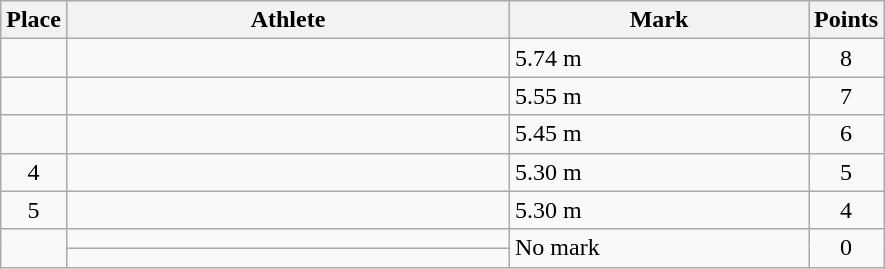<table class=wikitable>
<tr>
<th>Place</th>
<th style="width:18em">Athlete</th>
<th style="width:12em">Mark</th>
<th>Points</th>
</tr>
<tr>
<td align=center></td>
<td></td>
<td>5.74 m</td>
<td align=center>8</td>
</tr>
<tr>
<td align=center></td>
<td></td>
<td>5.55 m</td>
<td align=center>7</td>
</tr>
<tr>
<td align=center></td>
<td></td>
<td>5.45 m</td>
<td align=center>6</td>
</tr>
<tr>
<td align=center>4</td>
<td></td>
<td>5.30 m</td>
<td align=center>5</td>
</tr>
<tr>
<td align=center>5</td>
<td></td>
<td>5.30 m</td>
<td align=center>4</td>
</tr>
<tr>
<td align=center rowspan=2></td>
<td></td>
<td rowspan=2>No mark</td>
<td rowspan=2 align=center>0</td>
</tr>
<tr>
<td></td>
</tr>
</table>
